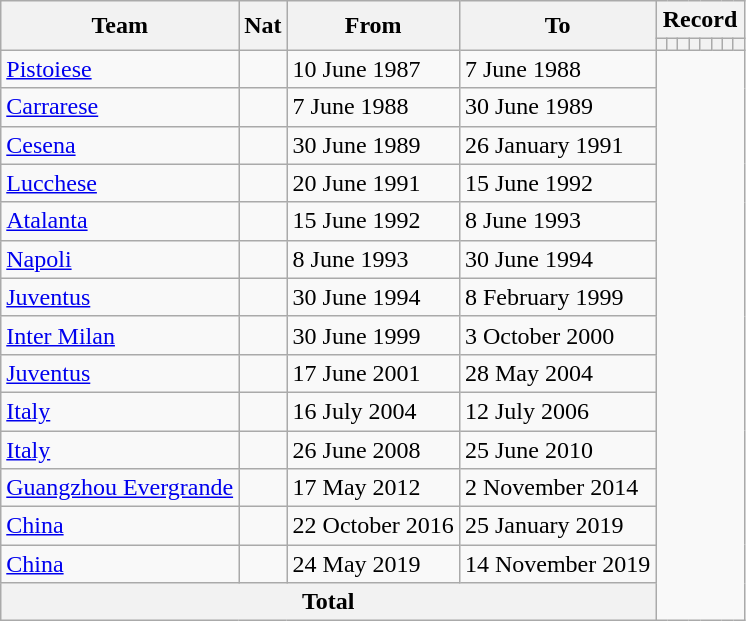<table class="wikitable" style="text-align:center">
<tr>
<th rowspan=2>Team</th>
<th rowspan=2>Nat</th>
<th rowspan=2>From</th>
<th rowspan=2>To</th>
<th colspan=8>Record</th>
</tr>
<tr>
<th></th>
<th></th>
<th></th>
<th></th>
<th></th>
<th></th>
<th></th>
<th></th>
</tr>
<tr>
<td align="left"><a href='#'>Pistoiese</a></td>
<td></td>
<td align="left">10 June 1987</td>
<td align="left">7 June 1988<br></td>
</tr>
<tr>
<td align="left"><a href='#'>Carrarese</a></td>
<td></td>
<td align="left">7 June 1988</td>
<td align="left">30 June 1989<br></td>
</tr>
<tr>
<td align="left"><a href='#'>Cesena</a></td>
<td></td>
<td align="left">30 June 1989</td>
<td align="left">26 January 1991<br></td>
</tr>
<tr>
<td align="left"><a href='#'>Lucchese</a></td>
<td></td>
<td align="left">20 June 1991</td>
<td align="left">15 June 1992<br></td>
</tr>
<tr>
<td align="left"><a href='#'>Atalanta</a></td>
<td></td>
<td align="left">15 June 1992</td>
<td align="left">8 June 1993<br></td>
</tr>
<tr>
<td align="left"><a href='#'>Napoli</a></td>
<td></td>
<td align="left">8 June 1993</td>
<td align="left">30 June 1994<br></td>
</tr>
<tr>
<td align="left"><a href='#'>Juventus</a></td>
<td></td>
<td align="left">30 June 1994</td>
<td align="left">8 February 1999<br></td>
</tr>
<tr>
<td align="left"><a href='#'>Inter Milan</a></td>
<td></td>
<td align="left">30 June 1999</td>
<td align="left">3 October 2000<br></td>
</tr>
<tr>
<td align="left"><a href='#'>Juventus</a></td>
<td></td>
<td align="left">17 June 2001</td>
<td align="left">28 May 2004<br></td>
</tr>
<tr>
<td align="left"><a href='#'>Italy</a></td>
<td></td>
<td align=left>16 July 2004</td>
<td align=left>12 July 2006<br></td>
</tr>
<tr>
<td align="left"><a href='#'>Italy</a></td>
<td></td>
<td align=left>26 June 2008</td>
<td align=left>25 June 2010<br></td>
</tr>
<tr>
<td align="left"><a href='#'>Guangzhou Evergrande</a></td>
<td></td>
<td align=left>17 May 2012</td>
<td align=left>2 November 2014<br></td>
</tr>
<tr>
<td align="left"><a href='#'>China</a></td>
<td></td>
<td align=left>22 October 2016</td>
<td align=left>25 January 2019<br></td>
</tr>
<tr>
<td align="left"><a href='#'>China</a></td>
<td></td>
<td align=left>24 May 2019</td>
<td align=left>14 November 2019<br></td>
</tr>
<tr>
<th colspan=4>Total<br></th>
</tr>
</table>
